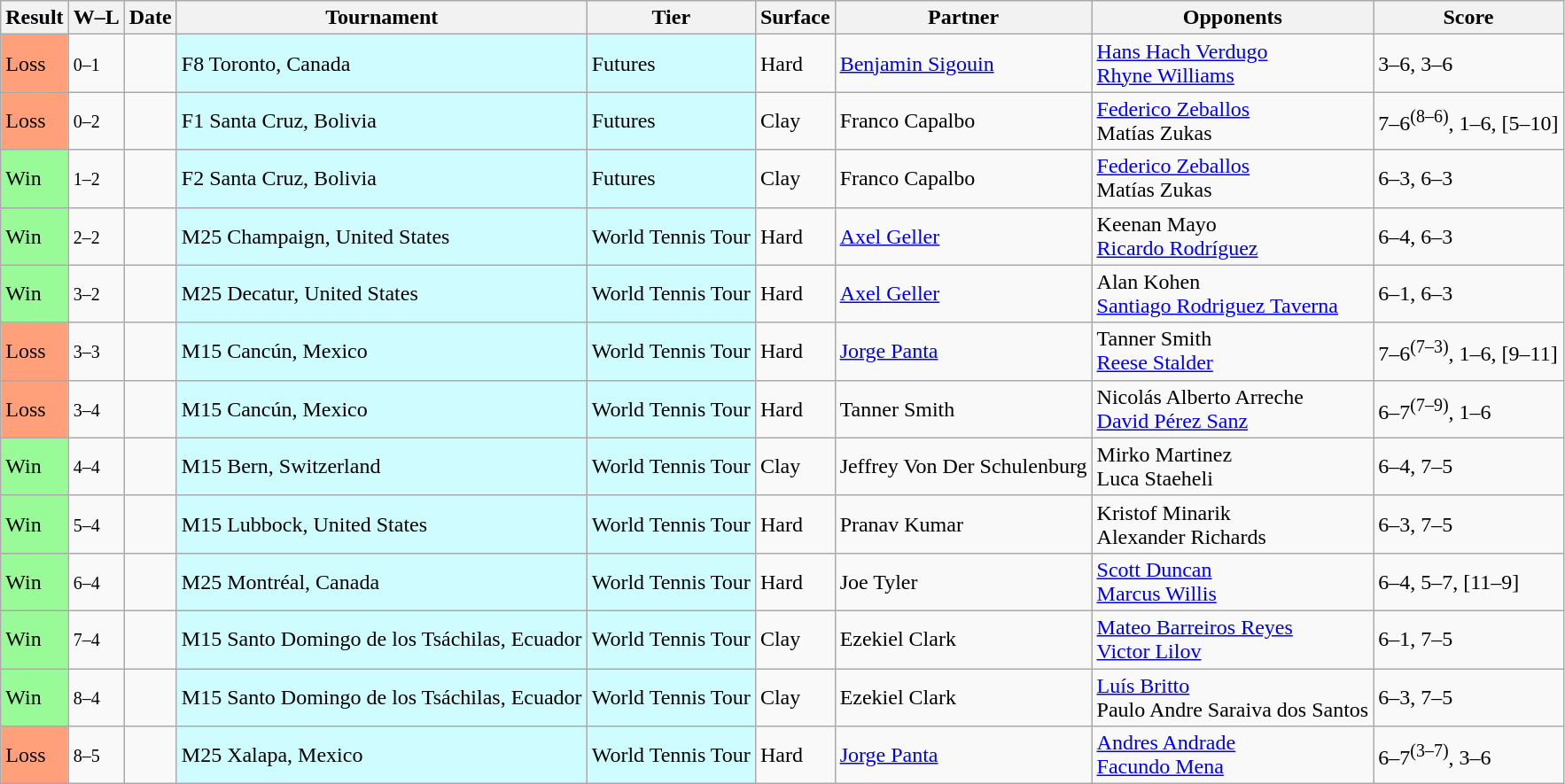<table class="sortable wikitable">
<tr>
<th>Result</th>
<th class="unsortable">W–L</th>
<th>Date</th>
<th>Tournament</th>
<th>Tier</th>
<th>Surface</th>
<th>Partner</th>
<th>Opponents</th>
<th class="unsortable">Score</th>
</tr>
<tr>
<td bgcolor=FFA07A>Loss</td>
<td><small>0–1</small></td>
<td></td>
<td style="background:#cffcff;">F8 Toronto, Canada</td>
<td style="background:#cffcff;">Futures</td>
<td>Hard</td>
<td> <a href='#'>Benjamin Sigouin</a></td>
<td> <a href='#'>Hans Hach Verdugo</a> <br>  <a href='#'>Rhyne Williams</a></td>
<td>3–6, 3–6</td>
</tr>
<tr>
<td bgcolor=FFA07A>Loss</td>
<td><small>0–2</small></td>
<td></td>
<td style="background:#cffcff;">F1 Santa Cruz, Bolivia</td>
<td style="background:#cffcff;">Futures</td>
<td>Clay</td>
<td> Franco Capalbo</td>
<td> <a href='#'>Federico Zeballos</a> <br>  Matías Zukas</td>
<td>7–6<sup>(8–6)</sup>, 1–6, [5–10]</td>
</tr>
<tr>
<td bgcolor=98FB98>Win</td>
<td><small>1–2</small></td>
<td></td>
<td style="background:#cffcff;">F2 Santa Cruz, Bolivia</td>
<td style="background:#cffcff;">Futures</td>
<td>Clay</td>
<td> Franco Capalbo</td>
<td> <a href='#'>Federico Zeballos</a> <br>  Matías Zukas</td>
<td>6–3, 6–3</td>
</tr>
<tr>
<td bgcolor=98FB98>Win</td>
<td><small>2–2</small></td>
<td></td>
<td style="background:#cffcff;">M25 Champaign, United States</td>
<td style="background:#cffcff;">World Tennis Tour</td>
<td>Hard</td>
<td> <a href='#'>Axel Geller</a></td>
<td> Keenan Mayo <br>  <a href='#'>Ricardo Rodríguez</a></td>
<td>6–4, 6–3</td>
</tr>
<tr>
<td bgcolor=98FB98>Win</td>
<td><small>3–2</small></td>
<td></td>
<td style="background:#cffcff;">M25 Decatur, United States</td>
<td style="background:#cffcff;">World Tennis Tour</td>
<td>Hard</td>
<td> <a href='#'>Axel Geller</a></td>
<td> Alan Kohen <br>  <a href='#'>Santiago Rodriguez Taverna</a></td>
<td>6–1, 6–3</td>
</tr>
<tr>
<td bgcolor=FFA07A>Loss</td>
<td><small>3–3</small></td>
<td></td>
<td style="background:#cffcff;">M15 Cancún, Mexico</td>
<td style="background:#cffcff;">World Tennis Tour</td>
<td>Hard</td>
<td> <a href='#'>Jorge Panta</a></td>
<td> Tanner Smith <br>  <a href='#'>Reese Stalder</a></td>
<td>7–6<sup>(7–3)</sup>, 1–6, [9–11]</td>
</tr>
<tr>
<td bgcolor=FFA07A>Loss</td>
<td><small>3–4</small></td>
<td></td>
<td style="background:#cffcff;">M15 Cancún, Mexico</td>
<td style="background:#cffcff;">World Tennis Tour</td>
<td>Hard</td>
<td> Tanner Smith</td>
<td> Nicolás Alberto Arreche <br>  <a href='#'>David Pérez Sanz</a></td>
<td>6–7<sup>(7–9)</sup>, 1–6</td>
</tr>
<tr>
<td bgcolor=98FB98>Win</td>
<td><small>4–4</small></td>
<td></td>
<td style="background:#cffcff;">M15 Bern, Switzerland</td>
<td style="background:#cffcff;">World Tennis Tour</td>
<td>Clay</td>
<td> Jeffrey Von Der Schulenburg</td>
<td> Mirko Martinez <br>  Luca Staeheli</td>
<td>6–4, 7–5</td>
</tr>
<tr>
<td bgcolor=98FB98>Win</td>
<td><small>5–4</small></td>
<td></td>
<td style="background:#cffcff;">M15 Lubbock, United States</td>
<td style="background:#cffcff;">World Tennis Tour</td>
<td>Hard</td>
<td> Pranav Kumar</td>
<td> Kristof Minarik <br>  Alexander Richards</td>
<td>6–3, 7–5</td>
</tr>
<tr>
<td bgcolor=98FB98>Win</td>
<td><small>6–4</small></td>
<td></td>
<td style="background:#cffcff;">M25 Montréal, Canada</td>
<td style="background:#cffcff;">World Tennis Tour</td>
<td>Hard</td>
<td> Joe Tyler</td>
<td> <a href='#'>Scott Duncan</a> <br>  <a href='#'>Marcus Willis</a></td>
<td>6–4, 5–7, [11–9]</td>
</tr>
<tr>
<td bgcolor=98FB98>Win</td>
<td><small>7–4</small></td>
<td></td>
<td style="background:#cffcff;">M15 Santo Domingo de los Tsáchilas, Ecuador</td>
<td style="background:#cffcff;">World Tennis Tour</td>
<td>Clay</td>
<td> Ezekiel Clark</td>
<td> <a href='#'>Mateo Barreiros Reyes</a> <br>  <a href='#'>Victor Lilov</a></td>
<td>6–1, 7–5</td>
</tr>
<tr>
<td bgcolor=98FB98>Win</td>
<td><small>8–4</small></td>
<td></td>
<td style="background:#cffcff;">M15 Santo Domingo de los Tsáchilas, Ecuador</td>
<td style="background:#cffcff;">World Tennis Tour</td>
<td>Clay</td>
<td> Ezekiel Clark</td>
<td> <a href='#'>Luís Britto</a> <br>  Paulo Andre Saraiva dos Santos</td>
<td>6–3, 7–5</td>
</tr>
<tr>
<td bgcolor=FFA07A>Loss</td>
<td><small>8–5</small></td>
<td></td>
<td style="background:#cffcff;">M25 Xalapa, Mexico</td>
<td style="background:#cffcff;">World Tennis Tour</td>
<td>Hard</td>
<td> <a href='#'>Jorge Panta</a></td>
<td> <a href='#'>Andres Andrade</a> <br>  <a href='#'>Facundo Mena</a></td>
<td>6–7<sup>(3–7)</sup>, 3–6</td>
</tr>
</table>
